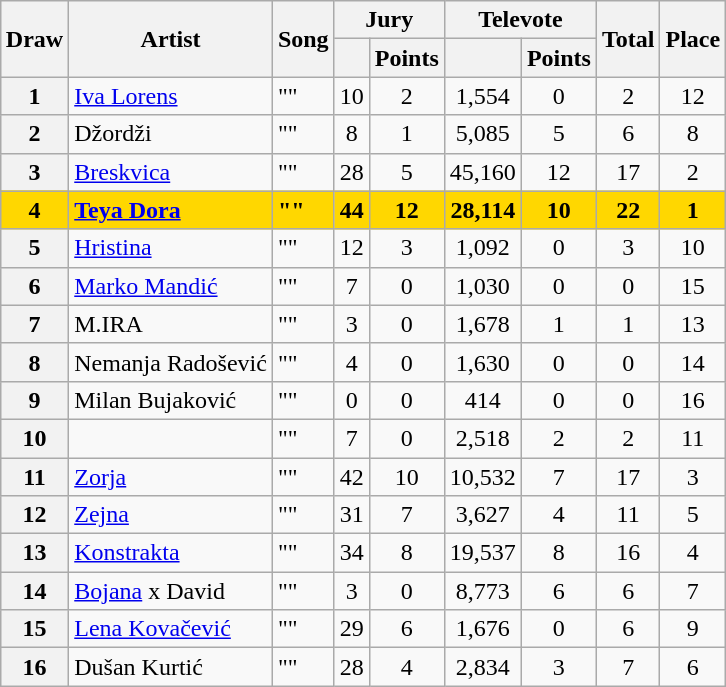<table class="sortable wikitable plainrowheaders" style="margin: 1em auto 1em auto; text-align:center;">
<tr>
<th rowspan="2">Draw</th>
<th rowspan="2">Artist</th>
<th rowspan="2">Song</th>
<th colspan="2">Jury</th>
<th colspan="2">Televote</th>
<th rowspan="2" class="unsortable">Total</th>
<th rowspan="2">Place</th>
</tr>
<tr>
<th></th>
<th class="unsortable">Points</th>
<th></th>
<th class="unsortable">Points</th>
</tr>
<tr>
<th scope="row" style="text-align:center;">1</th>
<td align="left"><a href='#'>Iva Lorens</a></td>
<td align="left">""</td>
<td>10</td>
<td>2</td>
<td>1,554</td>
<td>0</td>
<td>2</td>
<td>12</td>
</tr>
<tr>
<th scope="row" style="text-align:center;">2</th>
<td align="left">Džordži</td>
<td align="left">""</td>
<td>8</td>
<td>1</td>
<td>5,085</td>
<td>5</td>
<td data-sort-value="6.1">6</td>
<td>8</td>
</tr>
<tr>
<th scope="row" style="text-align:center;">3</th>
<td align="left"><a href='#'>Breskvica</a></td>
<td align="left">""</td>
<td>28</td>
<td>5</td>
<td>45,160</td>
<td>12</td>
<td data-sort-value="17.1">17</td>
<td>2</td>
</tr>
<tr style="font-weight:bold; background-color:gold;">
<th scope="row" style="text-align:center; font-weight:bold; background-color:gold;">4</th>
<td align="left"><a href='#'>Teya Dora</a></td>
<td align="left">""</td>
<td>44</td>
<td>12</td>
<td>28,114</td>
<td>10</td>
<td>22</td>
<td>1</td>
</tr>
<tr>
<th scope="row" style="text-align:center;">5</th>
<td align="left"><a href='#'>Hristina</a></td>
<td align="left">""</td>
<td>12</td>
<td>3</td>
<td>1,092</td>
<td>0</td>
<td>3</td>
<td>10</td>
</tr>
<tr>
<th scope="row" style="text-align:center;">6</th>
<td align="left"><a href='#'>Marko Mandić</a></td>
<td align="left">""</td>
<td>7</td>
<td>0</td>
<td>1,030</td>
<td>0</td>
<td data-sort-value="0.1">0</td>
<td>15</td>
</tr>
<tr>
<th scope="row" style="text-align:center;">7</th>
<td align="left">M.IRA</td>
<td align="left">""</td>
<td>3</td>
<td>0</td>
<td>1,678</td>
<td>1</td>
<td>1</td>
<td>13</td>
</tr>
<tr>
<th scope="row" style="text-align:center;">8</th>
<td align="left">Nemanja Radošević</td>
<td align="left">""</td>
<td>4</td>
<td>0</td>
<td>1,630</td>
<td>0</td>
<td data-sort-value="0.2">0</td>
<td>14</td>
</tr>
<tr>
<th scope="row" style="text-align:center;">9</th>
<td align="left">Milan Bujaković</td>
<td align="left">""</td>
<td>0</td>
<td>0</td>
<td>414</td>
<td>0</td>
<td>0</td>
<td>16</td>
</tr>
<tr>
<th scope="row" style="text-align:center;">10</th>
<td align="left"></td>
<td align="left">""</td>
<td data-sort-value="7.1">7</td>
<td>0</td>
<td>2,518</td>
<td>2</td>
<td data-sort-value="2.1">2</td>
<td>11</td>
</tr>
<tr>
<th scope="row" style="text-align:center;">11</th>
<td align="left"><a href='#'>Zorja</a></td>
<td align="left">""</td>
<td>42</td>
<td>10</td>
<td>10,532</td>
<td>7</td>
<td>17</td>
<td>3</td>
</tr>
<tr>
<th scope="row" style="text-align:center;">12</th>
<td align="left"><a href='#'>Zejna</a></td>
<td align="left">""</td>
<td>31</td>
<td>7</td>
<td>3,627</td>
<td>4</td>
<td>11</td>
<td>5</td>
</tr>
<tr>
<th scope="row" style="text-align:center;">13</th>
<td align="left"><a href='#'>Konstrakta</a></td>
<td align="left">""</td>
<td>34</td>
<td>8</td>
<td>19,537</td>
<td>8</td>
<td>16</td>
<td>4</td>
</tr>
<tr>
<th scope="row" style="text-align:center;">14</th>
<td align="left"><a href='#'>Bojana</a> x David</td>
<td align="left">""</td>
<td data-sort-value="3.1">3</td>
<td>0</td>
<td>8,773</td>
<td>6</td>
<td data-sort-value="6.2">6</td>
<td>7</td>
</tr>
<tr>
<th scope="row" style="text-align:center;">15</th>
<td align="left"><a href='#'>Lena Kovačević</a></td>
<td align="left">""</td>
<td>29</td>
<td>6</td>
<td>1,676</td>
<td>0</td>
<td>6</td>
<td>9</td>
</tr>
<tr>
<th scope="row" style="text-align:center;">16</th>
<td align="left">Dušan Kurtić</td>
<td align="left">""</td>
<td>28</td>
<td>4</td>
<td>2,834</td>
<td>3</td>
<td>7</td>
<td>6</td>
</tr>
</table>
